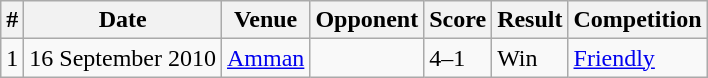<table class="wikitable">
<tr>
<th>#</th>
<th>Date</th>
<th>Venue</th>
<th>Opponent</th>
<th>Score</th>
<th>Result</th>
<th>Competition</th>
</tr>
<tr>
<td>1</td>
<td>16 September 2010</td>
<td><a href='#'>Amman</a></td>
<td></td>
<td>4–1</td>
<td>Win</td>
<td><a href='#'>Friendly</a></td>
</tr>
</table>
